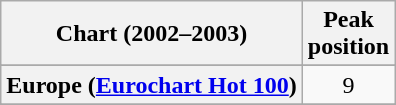<table class="wikitable sortable plainrowheaders" style="text-align:center">
<tr>
<th>Chart (2002–2003)</th>
<th>Peak<br>position</th>
</tr>
<tr>
</tr>
<tr>
<th scope="row">Europe (<a href='#'>Eurochart Hot 100</a>)</th>
<td>9</td>
</tr>
<tr>
</tr>
<tr>
</tr>
<tr>
</tr>
<tr>
</tr>
</table>
